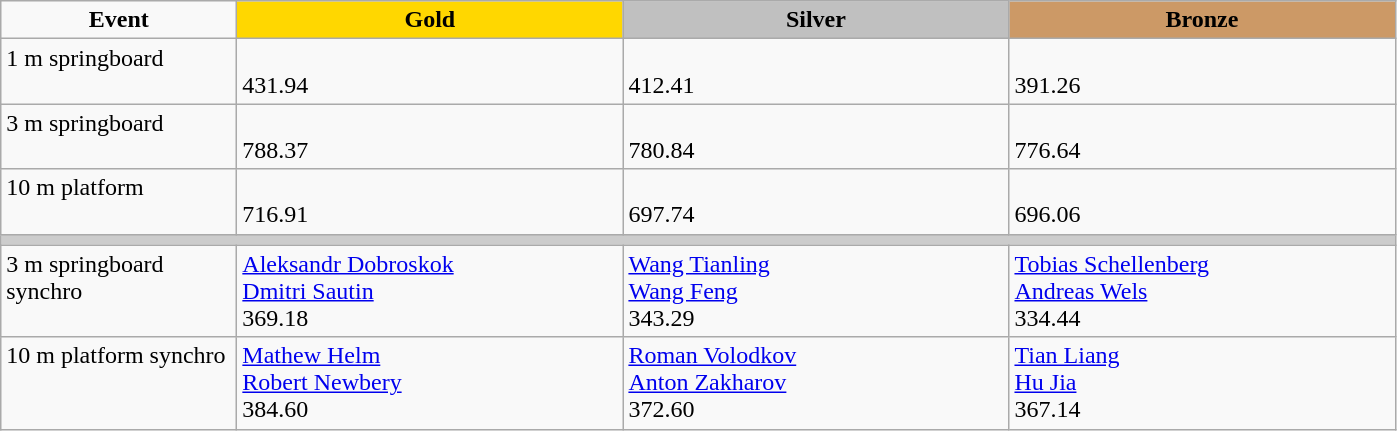<table class="wikitable" style="text-align:left">
<tr align="center">
<td width=150><strong>Event</strong></td>
<td width=250 bgcolor=gold><strong>Gold</strong></td>
<td width=250 bgcolor=silver><strong>Silver</strong></td>
<td width=250 bgcolor=CC9966><strong>Bronze</strong></td>
</tr>
<tr valign="top">
<td>1 m springboard<br><div></div></td>
<td> <br> 431.94</td>
<td><br>412.41</td>
<td> <br>391.26</td>
</tr>
<tr valign="top">
<td>3 m springboard<br><div></div></td>
<td> <br> 788.37</td>
<td>  <br>780.84</td>
<td> <br> 776.64</td>
</tr>
<tr valign="top">
<td>10 m platform<br><div></div></td>
<td> <br>716.91</td>
<td> <br>697.74</td>
<td> <br>696.06</td>
</tr>
<tr bgcolor="#cccccc">
<td colspan=4></td>
</tr>
<tr valign="top">
<td>3 m springboard synchro<br><div></div></td>
<td> <a href='#'>Aleksandr Dobroskok</a><br> <a href='#'>Dmitri Sautin</a><br>369.18</td>
<td> <a href='#'>Wang Tianling</a><br> <a href='#'>Wang Feng</a><br>343.29</td>
<td> <a href='#'>Tobias Schellenberg</a><br> <a href='#'>Andreas Wels</a><br>334.44</td>
</tr>
<tr valign="top">
<td>10 m platform synchro<br><div></div></td>
<td> <a href='#'>Mathew Helm</a><br> <a href='#'>Robert Newbery</a><br>384.60</td>
<td> <a href='#'>Roman Volodkov</a><br> <a href='#'>Anton Zakharov</a><br>372.60</td>
<td> <a href='#'>Tian Liang</a><br> <a href='#'>Hu Jia</a><br>367.14</td>
</tr>
</table>
